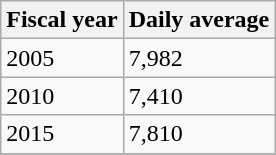<table class="wikitable">
<tr>
<th>Fiscal year</th>
<th>Daily average</th>
</tr>
<tr>
<td>2005</td>
<td>7,982</td>
</tr>
<tr>
<td>2010</td>
<td>7,410</td>
</tr>
<tr>
<td>2015</td>
<td>7,810</td>
</tr>
<tr>
</tr>
</table>
